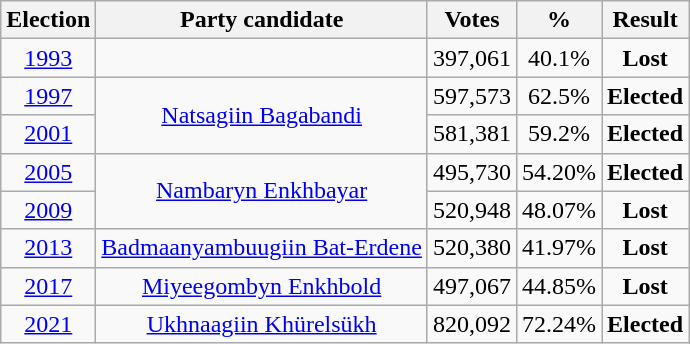<table class=wikitable style=text-align:center>
<tr>
<th>Election</th>
<th>Party candidate</th>
<th>Votes</th>
<th>%</th>
<th>Result</th>
</tr>
<tr>
<td><a href='#'>1993</a></td>
<td></td>
<td>397,061</td>
<td>40.1%</td>
<td><strong>Lost</strong> </td>
</tr>
<tr>
<td><a href='#'>1997</a></td>
<td rowspan=2><a href='#'>Natsagiin Bagabandi</a></td>
<td>597,573</td>
<td>62.5%</td>
<td><strong>Elected</strong> </td>
</tr>
<tr>
<td><a href='#'>2001</a></td>
<td>581,381</td>
<td>59.2%</td>
<td><strong>Elected</strong> </td>
</tr>
<tr>
<td><a href='#'>2005</a></td>
<td rowspan=2><a href='#'>Nambaryn Enkhbayar</a></td>
<td>495,730</td>
<td>54.20%</td>
<td><strong>Elected</strong> </td>
</tr>
<tr>
<td><a href='#'>2009</a></td>
<td>520,948</td>
<td>48.07%</td>
<td><strong>Lost</strong> </td>
</tr>
<tr>
<td><a href='#'>2013</a></td>
<td><a href='#'>Badmaanyambuugiin Bat-Erdene</a></td>
<td>520,380</td>
<td>41.97%</td>
<td><strong>Lost</strong> </td>
</tr>
<tr>
<td><a href='#'>2017</a></td>
<td><a href='#'>Miyeegombyn Enkhbold</a></td>
<td>497,067</td>
<td>44.85%</td>
<td><strong>Lost</strong> </td>
</tr>
<tr>
<td><a href='#'>2021</a></td>
<td><a href='#'>Ukhnaagiin Khürelsükh</a></td>
<td>820,092</td>
<td>72.24%</td>
<td><strong>Elected</strong> </td>
</tr>
</table>
